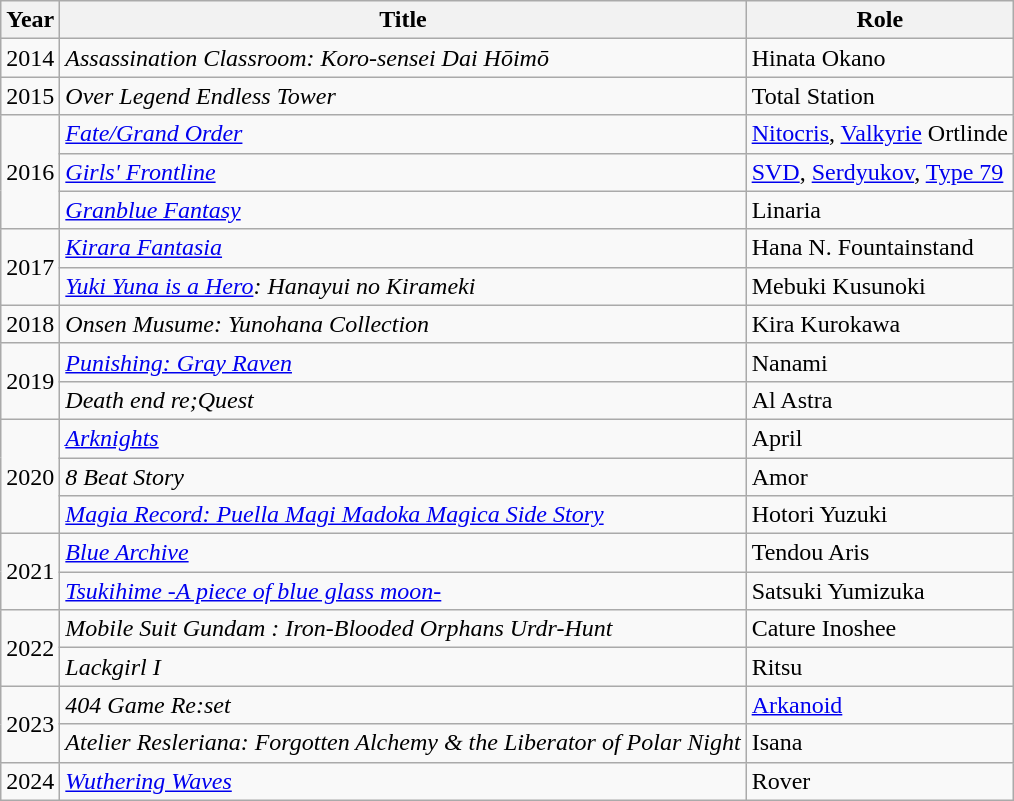<table class="wikitable">
<tr>
<th>Year</th>
<th>Title</th>
<th>Role</th>
</tr>
<tr>
<td>2014</td>
<td><em>Assassination Classroom: Koro-sensei Dai Hōimō</em></td>
<td>Hinata Okano</td>
</tr>
<tr>
<td>2015</td>
<td><em>Over Legend Endless Tower</em></td>
<td>Total Station</td>
</tr>
<tr>
<td rowspan="3">2016</td>
<td><em><a href='#'>Fate/Grand Order</a></em></td>
<td><a href='#'>Nitocris</a>, <a href='#'>Valkyrie</a> Ortlinde</td>
</tr>
<tr>
<td><em><a href='#'>Girls' Frontline</a></em></td>
<td><a href='#'>SVD</a>, <a href='#'>Serdyukov</a>, <a href='#'>Type 79</a></td>
</tr>
<tr>
<td><em><a href='#'>Granblue Fantasy</a></em></td>
<td>Linaria</td>
</tr>
<tr>
<td rowspan="2">2017</td>
<td><em><a href='#'>Kirara Fantasia</a></em></td>
<td>Hana N. Fountainstand</td>
</tr>
<tr>
<td><em><a href='#'>Yuki Yuna is a Hero</a>: Hanayui no Kirameki</em></td>
<td>Mebuki Kusunoki</td>
</tr>
<tr>
<td>2018</td>
<td><em>Onsen Musume: Yunohana Collection</em></td>
<td>Kira Kurokawa</td>
</tr>
<tr>
<td rowspan="2">2019</td>
<td><em><a href='#'>Punishing: Gray Raven</a></em></td>
<td>Nanami</td>
</tr>
<tr>
<td><em>Death end re;Quest</em></td>
<td>Al Astra</td>
</tr>
<tr>
<td rowspan="3">2020</td>
<td><em><a href='#'>Arknights</a></em></td>
<td>April</td>
</tr>
<tr>
<td><em>8 Beat Story</em></td>
<td>Amor</td>
</tr>
<tr>
<td><em><a href='#'>Magia Record: Puella Magi Madoka Magica Side Story</a></em></td>
<td>Hotori Yuzuki</td>
</tr>
<tr>
<td rowspan="2">2021</td>
<td><em><a href='#'>Blue Archive</a></em></td>
<td>Tendou Aris</td>
</tr>
<tr>
<td><em><a href='#'>Tsukihime -A piece of blue glass moon-</a></em></td>
<td>Satsuki Yumizuka</td>
</tr>
<tr>
<td rowspan="2">2022</td>
<td><em>Mobile Suit Gundam : Iron-Blooded Orphans Urdr-Hunt</em></td>
<td>Cature Inoshee</td>
</tr>
<tr>
<td><em>Lackgirl I</em></td>
<td>Ritsu</td>
</tr>
<tr>
<td rowspan="2">2023</td>
<td><em>404 Game Re:set</em></td>
<td><a href='#'>Arkanoid</a></td>
</tr>
<tr>
<td><em>Atelier Resleriana: Forgotten Alchemy & the Liberator of Polar Night</em></td>
<td>Isana</td>
</tr>
<tr>
<td>2024</td>
<td><em><a href='#'>Wuthering Waves</a></em></td>
<td>Rover</td>
</tr>
</table>
